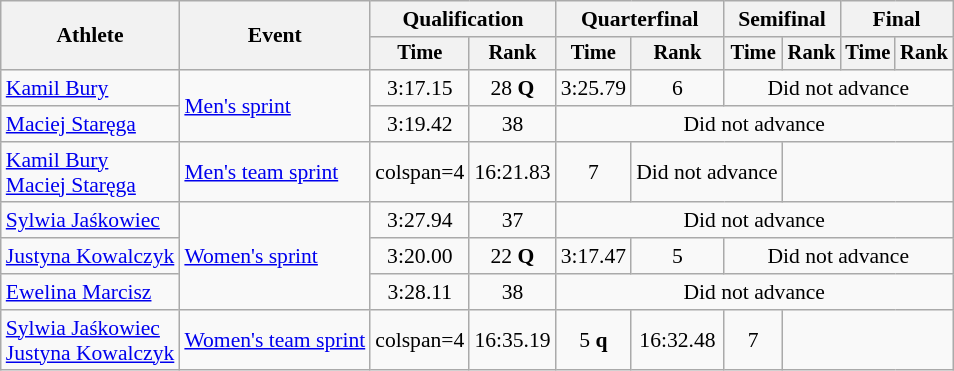<table class="wikitable" style="font-size:90%">
<tr>
<th rowspan="2">Athlete</th>
<th rowspan="2">Event</th>
<th colspan="2">Qualification</th>
<th colspan="2">Quarterfinal</th>
<th colspan="2">Semifinal</th>
<th colspan="2">Final</th>
</tr>
<tr style="font-size:95%">
<th>Time</th>
<th>Rank</th>
<th>Time</th>
<th>Rank</th>
<th>Time</th>
<th>Rank</th>
<th>Time</th>
<th>Rank</th>
</tr>
<tr align=center>
<td align=left><a href='#'>Kamil Bury</a></td>
<td align=left rowspan=2><a href='#'>Men's sprint</a></td>
<td>3:17.15</td>
<td>28 <strong>Q</strong></td>
<td>3:25.79</td>
<td>6</td>
<td colspan=4>Did not advance</td>
</tr>
<tr align=center>
<td align=left><a href='#'>Maciej Staręga</a></td>
<td>3:19.42</td>
<td>38</td>
<td colspan=6>Did not advance</td>
</tr>
<tr align=center>
<td align=left><a href='#'>Kamil Bury</a><br><a href='#'>Maciej Staręga</a></td>
<td align=left><a href='#'>Men's team sprint</a></td>
<td>colspan=4 </td>
<td>16:21.83</td>
<td>7</td>
<td colspan=2>Did not advance</td>
</tr>
<tr align=center>
<td align=left><a href='#'>Sylwia Jaśkowiec</a></td>
<td align=left rowspan=3><a href='#'>Women's sprint</a></td>
<td>3:27.94</td>
<td>37</td>
<td colspan=6>Did not advance</td>
</tr>
<tr align=center>
<td align=left><a href='#'>Justyna Kowalczyk</a></td>
<td>3:20.00</td>
<td>22 <strong>Q</strong></td>
<td>3:17.47</td>
<td>5</td>
<td colspan=4>Did not advance</td>
</tr>
<tr align=center>
<td align=left><a href='#'>Ewelina Marcisz</a></td>
<td>3:28.11</td>
<td>38</td>
<td colspan=6>Did not advance</td>
</tr>
<tr align=center>
<td align=left><a href='#'>Sylwia Jaśkowiec</a><br><a href='#'>Justyna Kowalczyk</a></td>
<td align=left><a href='#'>Women's team sprint</a></td>
<td>colspan=4 </td>
<td>16:35.19</td>
<td>5 <strong>q</strong></td>
<td>16:32.48</td>
<td>7</td>
</tr>
</table>
